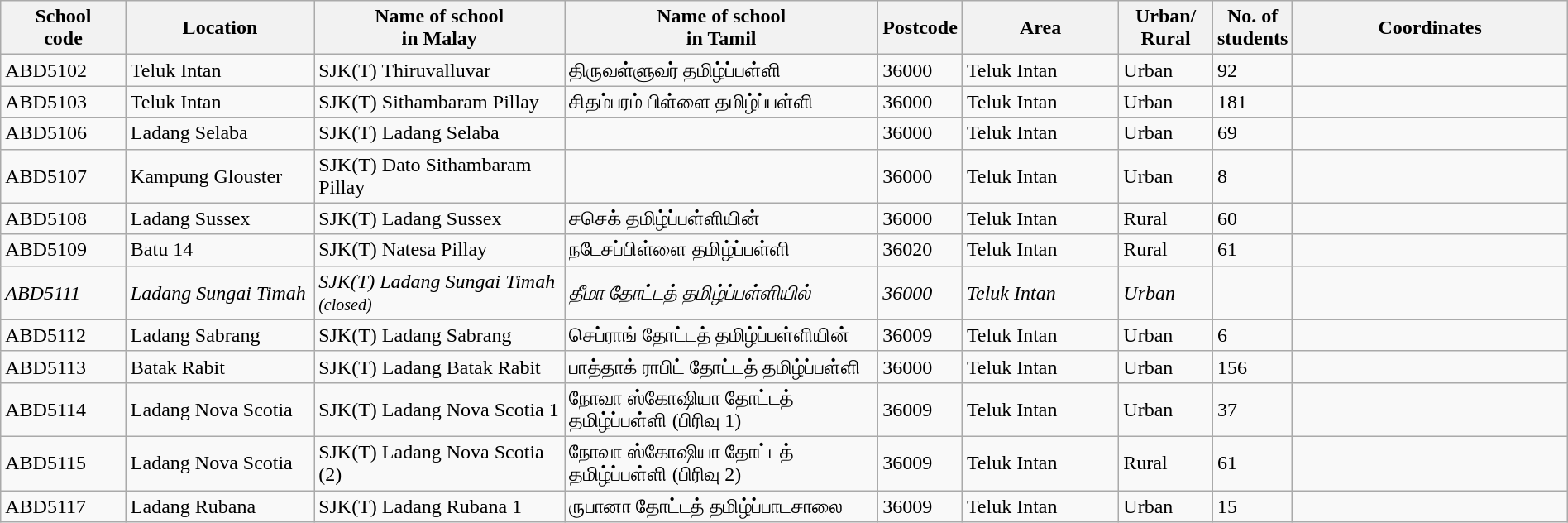<table class="wikitable sortable" style="width:100%">
<tr>
<th style="width:8%">School<br>code</th>
<th style="width:12%">Location</th>
<th style="width:16%">Name of school<br>in Malay</th>
<th style="width:20%">Name of school<br>in Tamil</th>
<th style="width:5%">Postcode</th>
<th style="width:10%">Area</th>
<th style="width:6%">Urban/<br>Rural</th>
<th style="width:5%">No. of<br>students</th>
<th style="width:18% white-space: nowrap;">Coordinates</th>
</tr>
<tr>
<td>ABD5102</td>
<td>Teluk Intan</td>
<td>SJK(T) Thiruvalluvar</td>
<td>திருவள்ளுவர் தமிழ்ப்பள்ளி</td>
<td>36000</td>
<td>Teluk Intan</td>
<td>Urban</td>
<td>92</td>
<td style="white-space:nowrap;"></td>
</tr>
<tr>
<td>ABD5103</td>
<td>Teluk Intan</td>
<td>SJK(T) Sithambaram Pillay</td>
<td>சிதம்பரம் பிள்ளை தமிழ்ப்பள்ளி</td>
<td>36000</td>
<td>Teluk Intan</td>
<td>Urban</td>
<td>181</td>
<td style="white-space:nowrap;"></td>
</tr>
<tr>
<td>ABD5106</td>
<td>Ladang Selaba</td>
<td>SJK(T) Ladang Selaba</td>
<td></td>
<td>36000</td>
<td>Teluk Intan</td>
<td>Urban</td>
<td>69</td>
<td style="white-space:nowrap;"></td>
</tr>
<tr>
<td>ABD5107</td>
<td>Kampung Glouster</td>
<td>SJK(T) Dato Sithambaram Pillay</td>
<td></td>
<td>36000</td>
<td>Teluk Intan</td>
<td>Urban</td>
<td>8</td>
<td style="white-space:nowrap;"></td>
</tr>
<tr>
<td>ABD5108</td>
<td>Ladang Sussex</td>
<td>SJK(T) Ladang Sussex</td>
<td>சசெக் தமிழ்ப்பள்ளியின்</td>
<td>36000</td>
<td>Teluk Intan</td>
<td>Rural</td>
<td>60</td>
<td style="white-space:nowrap;"></td>
</tr>
<tr>
<td>ABD5109</td>
<td>Batu 14</td>
<td>SJK(T) Natesa Pillay</td>
<td>நடேசப்பிள்ளை தமிழ்ப்பள்ளி</td>
<td>36020</td>
<td>Teluk Intan</td>
<td>Rural</td>
<td>61</td>
<td style="white-space:nowrap;"></td>
</tr>
<tr>
<td><em>ABD5111</em></td>
<td><em>Ladang Sungai Timah</em></td>
<td><em>SJK(T) Ladang Sungai Timah<br><small>(closed)</small></em></td>
<td><em>தீமா தோட்டத் தமிழ்ப்பள்ளியில்</em></td>
<td><em>36000</em></td>
<td><em>Teluk Intan</em></td>
<td><em>Urban</em></td>
<td></td>
<td style="white-space:nowrap;"><em></em></td>
</tr>
<tr>
<td>ABD5112</td>
<td>Ladang Sabrang</td>
<td>SJK(T) Ladang Sabrang</td>
<td>செப்ராங் தோட்டத் தமிழ்ப்பள்ளியின்</td>
<td>36009</td>
<td>Teluk Intan</td>
<td>Urban</td>
<td>6</td>
<td style="white-space:nowrap;"></td>
</tr>
<tr>
<td>ABD5113</td>
<td>Batak Rabit</td>
<td>SJK(T) Ladang Batak Rabit</td>
<td>பாத்தாக் ராபிட் தோட்டத் தமிழ்ப்பள்ளி</td>
<td>36000</td>
<td>Teluk Intan</td>
<td>Urban</td>
<td>156</td>
<td style="white-space:nowrap;"></td>
</tr>
<tr>
<td>ABD5114</td>
<td>Ladang Nova Scotia</td>
<td>SJK(T) Ladang Nova Scotia 1</td>
<td>நோவா ஸ்கோஷியா தோட்டத் தமிழ்ப்பள்ளி (பிரிவு 1)</td>
<td>36009</td>
<td>Teluk Intan</td>
<td>Urban</td>
<td>37</td>
<td style="white-space:nowrap;"></td>
</tr>
<tr>
<td>ABD5115</td>
<td>Ladang Nova Scotia</td>
<td>SJK(T) Ladang Nova Scotia (2)</td>
<td>நோவா ஸ்கோஷியா தோட்டத் தமிழ்ப்பள்ளி (பிரிவு 2)</td>
<td>36009</td>
<td>Teluk Intan</td>
<td>Rural</td>
<td>61</td>
<td style="white-space:nowrap;"></td>
</tr>
<tr>
<td>ABD5117</td>
<td>Ladang Rubana</td>
<td>SJK(T) Ladang Rubana 1</td>
<td>ருபானா தோட்டத் தமிழ்ப்பாடசாலை</td>
<td>36009</td>
<td>Teluk Intan</td>
<td>Urban</td>
<td>15</td>
<td style="white-space:nowrap;"></td>
</tr>
</table>
